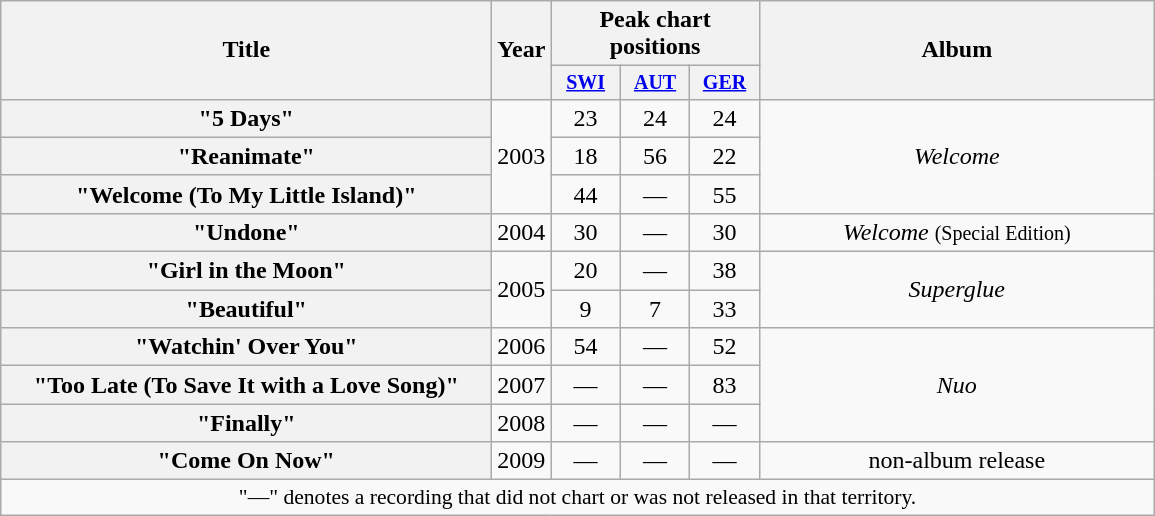<table class="wikitable plainrowheaders" style="text-align:center;">
<tr>
<th scope="col" rowspan="2" style="width:20em;">Title</th>
<th scope="col" rowspan="2">Year</th>
<th scope="col" colspan="3">Peak chart positions</th>
<th scope="col" rowspan="2" style="width:16em;">Album</th>
</tr>
<tr style="font-size:smaller;">
<th width="40"><a href='#'>SWI</a><br></th>
<th width="40"><a href='#'>AUT</a><br></th>
<th width="40"><a href='#'>GER</a><br></th>
</tr>
<tr>
<th scope="row">"5 Days"</th>
<td rowspan="3">2003</td>
<td>23</td>
<td>24</td>
<td>24</td>
<td rowspan="3"><em>Welcome</em></td>
</tr>
<tr>
<th scope="row">"Reanimate"</th>
<td>18</td>
<td>56</td>
<td>22</td>
</tr>
<tr>
<th scope="row">"Welcome (To My Little Island)"</th>
<td>44</td>
<td>—</td>
<td>55</td>
</tr>
<tr>
<th scope="row">"Undone"</th>
<td>2004</td>
<td>30</td>
<td>—</td>
<td>30</td>
<td><em>Welcome</em> <small>(Special Edition)</small></td>
</tr>
<tr>
<th scope="row">"Girl in the Moon"</th>
<td rowspan="2">2005</td>
<td>20</td>
<td>—</td>
<td>38</td>
<td rowspan="2"><em>Superglue</em></td>
</tr>
<tr>
<th scope="row">"Beautiful"</th>
<td>9</td>
<td>7</td>
<td>33</td>
</tr>
<tr>
<th scope="row">"Watchin' Over You"</th>
<td>2006</td>
<td>54</td>
<td>—</td>
<td>52</td>
<td rowspan="3"><em>Nuo</em></td>
</tr>
<tr>
<th scope="row">"Too Late (To Save It with a Love Song)"</th>
<td>2007</td>
<td>—</td>
<td>—</td>
<td>83 </td>
</tr>
<tr>
<th scope="row">"Finally"</th>
<td>2008</td>
<td>—</td>
<td>—</td>
<td>—</td>
</tr>
<tr>
<th scope="row">"Come On Now"</th>
<td>2009</td>
<td>—</td>
<td>—</td>
<td>—</td>
<td>non-album release</td>
</tr>
<tr>
<td colspan="12" style="font-size:90%">"—" denotes a recording that did not chart or was not released in that territory.</td>
</tr>
</table>
